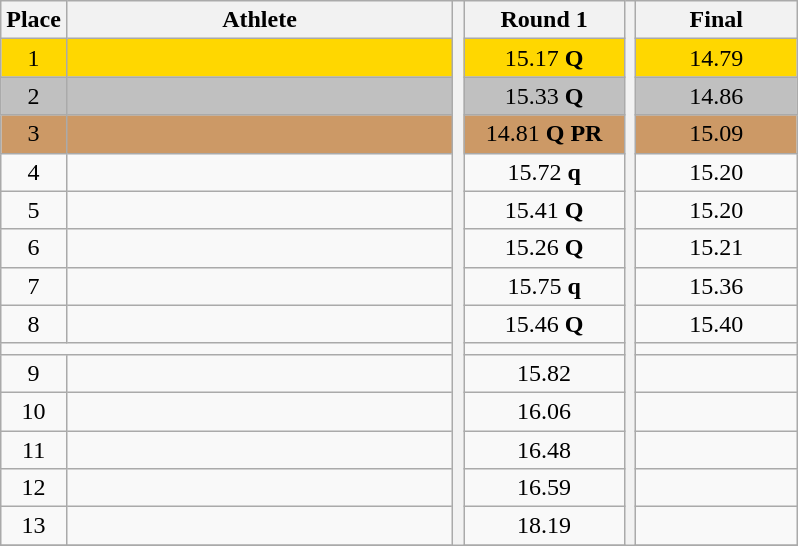<table class="wikitable" style="text-align:center">
<tr>
<th>Place</th>
<th width=250>Athlete</th>
<th rowspan=31></th>
<th width=100>Round 1</th>
<th rowspan=31></th>
<th width=100>Final</th>
</tr>
<tr bgcolor=gold>
<td>1</td>
<td align=left></td>
<td>15.17 <strong>Q</strong></td>
<td>14.79</td>
</tr>
<tr bgcolor=silver>
<td>2</td>
<td align=left></td>
<td>15.33 <strong>Q</strong></td>
<td>14.86</td>
</tr>
<tr bgcolor=cc9966>
<td>3</td>
<td align=left></td>
<td>14.81 <strong>Q PR</strong></td>
<td>15.09</td>
</tr>
<tr>
<td>4</td>
<td align=left></td>
<td>15.72 <strong>q</strong></td>
<td>15.20</td>
</tr>
<tr>
<td>5</td>
<td align=left></td>
<td>15.41 <strong>Q</strong></td>
<td>15.20</td>
</tr>
<tr>
<td>6</td>
<td align=left></td>
<td>15.26 <strong>Q</strong></td>
<td>15.21</td>
</tr>
<tr>
<td>7</td>
<td align=left></td>
<td>15.75 <strong>q</strong></td>
<td>15.36</td>
</tr>
<tr>
<td>8</td>
<td align=left></td>
<td>15.46 <strong>Q</strong></td>
<td>15.40</td>
</tr>
<tr>
<td colspan=10></td>
</tr>
<tr>
<td>9</td>
<td align=left></td>
<td>15.82</td>
<td></td>
</tr>
<tr>
<td>10</td>
<td align=left></td>
<td>16.06</td>
<td></td>
</tr>
<tr>
<td>11</td>
<td align=left></td>
<td>16.48</td>
<td></td>
</tr>
<tr>
<td>12</td>
<td align=left></td>
<td>16.59</td>
<td></td>
</tr>
<tr>
<td>13</td>
<td align=left></td>
<td>18.19</td>
<td></td>
</tr>
<tr>
</tr>
</table>
